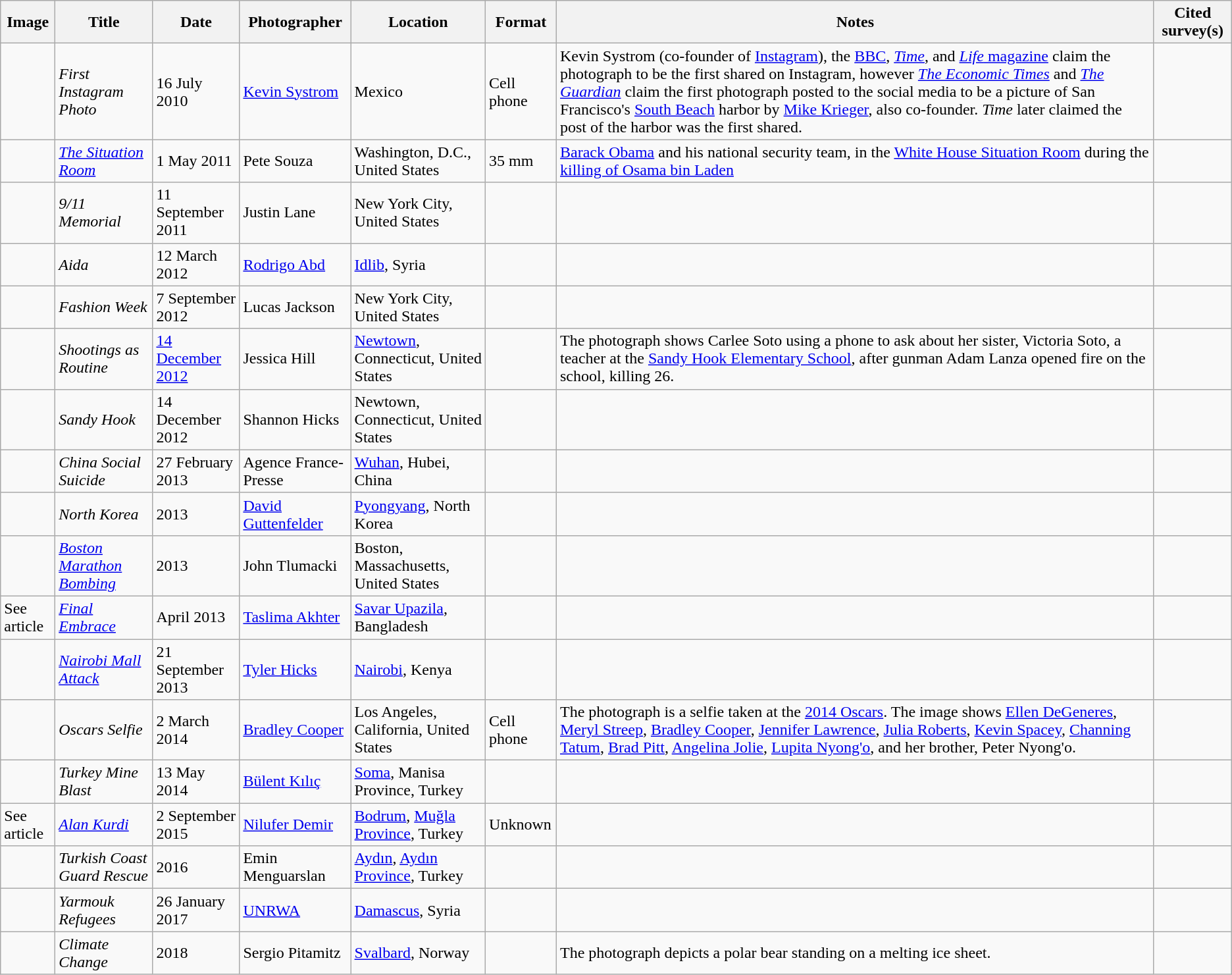<table class="wikitable">
<tr>
<th>Image</th>
<th>Title</th>
<th>Date</th>
<th>Photographer</th>
<th>Location</th>
<th>Format</th>
<th>Notes</th>
<th>Cited survey(s)</th>
</tr>
<tr>
<td></td>
<td><em>First Instagram Photo</em></td>
<td>16 July 2010</td>
<td><a href='#'>Kevin Systrom</a></td>
<td>Mexico</td>
<td>Cell phone</td>
<td>Kevin Systrom (co-founder of <a href='#'>Instagram</a>), the <a href='#'>BBC</a>, <em><a href='#'>Time</a></em>, and <a href='#'><em>Life</em> magazine</a> claim the photograph to be the first shared on Instagram, however <em><a href='#'>The Economic Times</a></em> and <em><a href='#'>The Guardian</a></em> claim the first photograph posted to the social media to be a picture of San Francisco's <a href='#'>South Beach</a> harbor by <a href='#'>Mike Krieger</a>, also co-founder. <em>Time</em> later claimed the post of the harbor was the first shared.</td>
<td></td>
</tr>
<tr>
<td></td>
<td><em><a href='#'>The Situation Room</a></em></td>
<td>1 May 2011</td>
<td>Pete Souza</td>
<td>Washington, D.C., United States</td>
<td>35 mm</td>
<td><a href='#'>Barack Obama</a> and his national security team, in the <a href='#'>White House Situation Room</a> during the <a href='#'>killing of Osama bin Laden</a></td>
<td></td>
</tr>
<tr>
<td></td>
<td><em>9/11 Memorial</em></td>
<td>11 September 2011</td>
<td>Justin Lane</td>
<td>New York City, United States</td>
<td></td>
<td></td>
<td></td>
</tr>
<tr>
<td></td>
<td><em>Aida</em></td>
<td>12 March 2012</td>
<td><a href='#'>Rodrigo Abd</a></td>
<td><a href='#'>Idlib</a>, Syria</td>
<td></td>
<td></td>
<td></td>
</tr>
<tr>
<td></td>
<td><em>Fashion Week</em></td>
<td>7 September 2012</td>
<td>Lucas Jackson</td>
<td>New York City, United States</td>
<td></td>
<td></td>
<td></td>
</tr>
<tr>
<td></td>
<td><em>Shootings as Routine</em></td>
<td><a href='#'>14 December 2012</a></td>
<td>Jessica Hill</td>
<td><a href='#'>Newtown</a>, Connecticut, United States</td>
<td></td>
<td>The photograph shows Carlee Soto using a phone to ask about her sister, Victoria Soto, a teacher at the <a href='#'>Sandy Hook Elementary School</a>, after gunman Adam Lanza opened fire on the school, killing 26.</td>
<td></td>
</tr>
<tr>
<td></td>
<td><em>Sandy Hook</em></td>
<td>14 December 2012</td>
<td>Shannon Hicks</td>
<td>Newtown, Connecticut, United States</td>
<td></td>
<td></td>
<td></td>
</tr>
<tr>
<td></td>
<td><em>China Social Suicide</em></td>
<td>27 February 2013</td>
<td>Agence France-Presse</td>
<td><a href='#'>Wuhan</a>, Hubei, China</td>
<td></td>
<td></td>
<td></td>
</tr>
<tr>
<td></td>
<td><em>North Korea</em></td>
<td>2013</td>
<td><a href='#'>David Guttenfelder</a></td>
<td><a href='#'>Pyongyang</a>, North Korea</td>
<td></td>
<td></td>
<td></td>
</tr>
<tr>
<td></td>
<td><em><a href='#'>Boston Marathon Bombing</a></em></td>
<td>2013</td>
<td>John Tlumacki</td>
<td>Boston, Massachusetts, United States</td>
<td></td>
<td></td>
<td></td>
</tr>
<tr>
<td>See article</td>
<td><em><a href='#'>Final Embrace</a></em></td>
<td>April 2013</td>
<td><a href='#'>Taslima Akhter</a></td>
<td><a href='#'>Savar Upazila</a>, Bangladesh</td>
<td></td>
<td></td>
<td></td>
</tr>
<tr>
<td></td>
<td><em><a href='#'>Nairobi Mall Attack</a></em></td>
<td>21 September 2013</td>
<td><a href='#'>Tyler Hicks</a></td>
<td><a href='#'>Nairobi</a>, Kenya</td>
<td></td>
<td></td>
<td></td>
</tr>
<tr>
<td></td>
<td><em>Oscars Selfie</em></td>
<td>2 March 2014</td>
<td><a href='#'>Bradley Cooper</a></td>
<td>Los Angeles, California, United States</td>
<td>Cell phone</td>
<td>The photograph is a selfie taken at the <a href='#'>2014 Oscars</a>. The image shows <a href='#'>Ellen DeGeneres</a>, <a href='#'>Meryl Streep</a>, <a href='#'>Bradley Cooper</a>, <a href='#'>Jennifer Lawrence</a>, <a href='#'>Julia Roberts</a>, <a href='#'>Kevin Spacey</a>, <a href='#'>Channing Tatum</a>, <a href='#'>Brad Pitt</a>, <a href='#'>Angelina Jolie</a>, <a href='#'>Lupita Nyong'o</a>, and her brother, Peter Nyong'o.</td>
<td></td>
</tr>
<tr>
<td></td>
<td><em>Turkey Mine Blast</em></td>
<td>13 May 2014</td>
<td><a href='#'>Bülent Kılıç</a></td>
<td><a href='#'>Soma</a>, Manisa Province, Turkey</td>
<td></td>
<td></td>
<td></td>
</tr>
<tr>
<td>See article</td>
<td><em><a href='#'>Alan Kurdi</a></em></td>
<td>2 September 2015</td>
<td><a href='#'>Nilufer Demir</a></td>
<td><a href='#'>Bodrum</a>, <a href='#'>Muğla Province</a>, Turkey</td>
<td>Unknown</td>
<td></td>
<td></td>
</tr>
<tr>
<td></td>
<td><em>Turkish Coast Guard Rescue</em></td>
<td>2016</td>
<td>Emin Menguarslan</td>
<td><a href='#'>Aydın</a>, <a href='#'>Aydın Province</a>, Turkey</td>
<td></td>
<td></td>
<td></td>
</tr>
<tr>
<td></td>
<td><em>Yarmouk Refugees</em></td>
<td>26 January 2017</td>
<td><a href='#'>UNRWA</a></td>
<td><a href='#'>Damascus</a>, Syria</td>
<td></td>
<td></td>
<td></td>
</tr>
<tr>
<td></td>
<td><em>Climate Change</em></td>
<td>2018</td>
<td>Sergio Pitamitz</td>
<td><a href='#'>Svalbard</a>, Norway</td>
<td></td>
<td>The photograph depicts a polar bear standing on a melting ice sheet.</td>
<td></td>
</tr>
</table>
